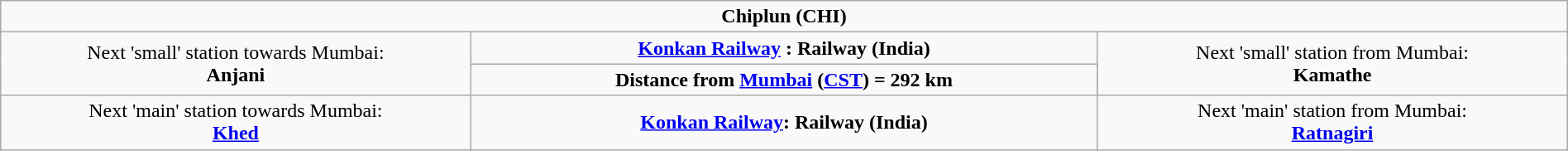<table class="wikitable" style="text-align:center; width:100%;">
<tr>
<td colspan="4"><strong>Chiplun (CHI)</strong></td>
</tr>
<tr>
<td style="width:30%;" rowspan="2">Next 'small' station towards Mumbai:<br><strong>Anjani</strong></td>
<td style="width:40%;" colspan="2"><strong><a href='#'>Konkan Railway</a> : Railway (India)</strong></td>
<td style="width:30%;" rowspan="2">Next 'small' station from Mumbai:<br><strong>Kamathe</strong></td>
</tr>
<tr>
<td><strong>Distance from <a href='#'>Mumbai</a> (<a href='#'>CST</a>) = 292 km</strong></td>
</tr>
<tr>
<td style="width:30%;" rowspan="2">Next 'main' station towards Mumbai:<br><strong><a href='#'>Khed</a></strong></td>
<td style="width:40%;" colspan="2"><strong><a href='#'>Konkan Railway</a>: Railway (India)</strong></td>
<td style="width:30%;" rowspan="2">Next 'main' station from Mumbai:<br><strong><a href='#'>Ratnagiri</a></strong></td>
</tr>
</table>
